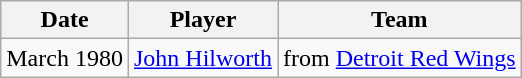<table class="wikitable">
<tr>
<th>Date</th>
<th>Player</th>
<th>Team</th>
</tr>
<tr>
<td>March 1980</td>
<td><a href='#'>John Hilworth</a></td>
<td>from <a href='#'>Detroit Red Wings</a></td>
</tr>
</table>
